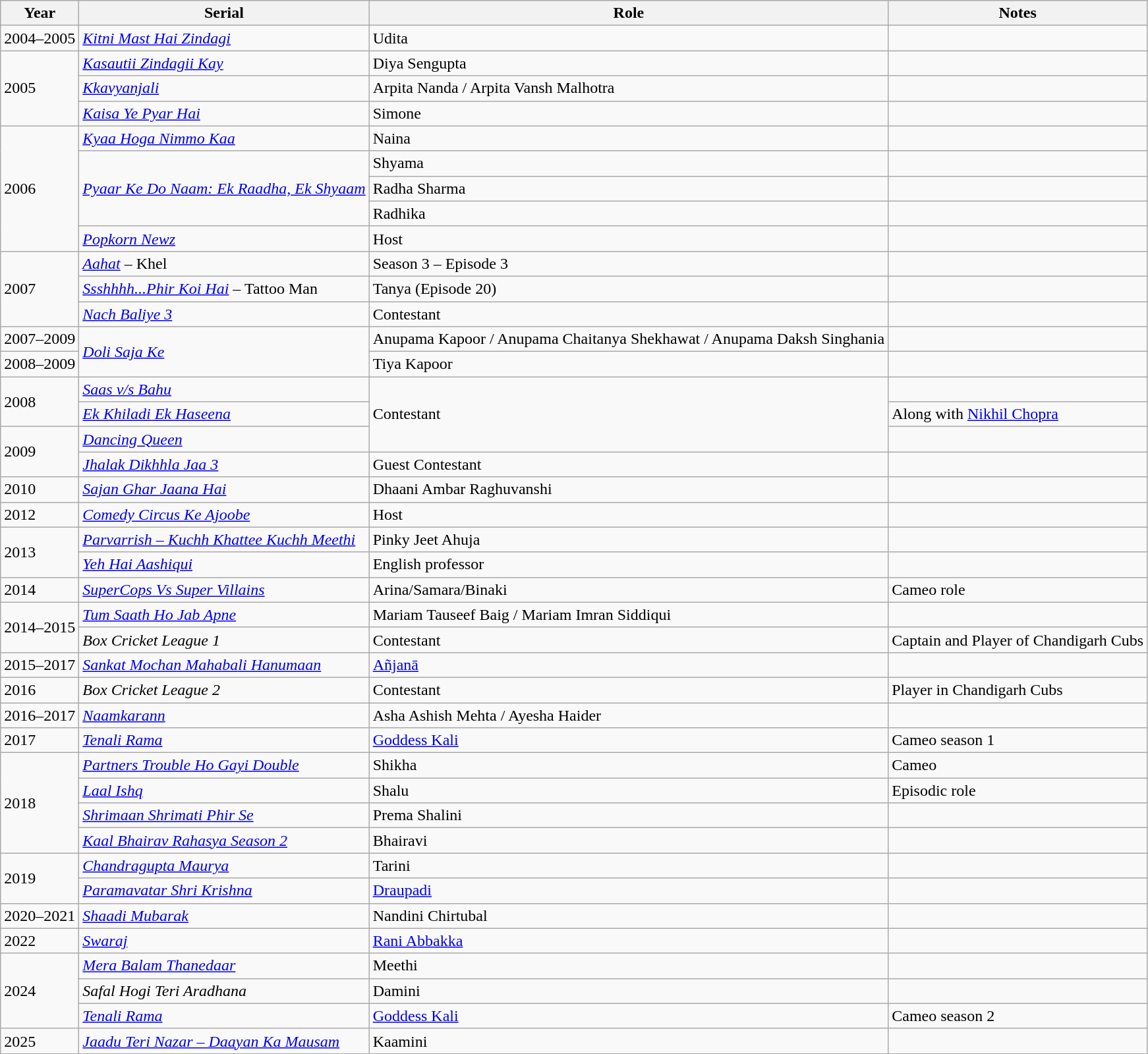<table class="wikitable sortable">
<tr>
<th>Year</th>
<th>Serial</th>
<th>Role</th>
<th>Notes</th>
</tr>
<tr>
<td>2004–2005</td>
<td><em><a href='#'>Kitni Mast Hai Zindagi</a></em></td>
<td>Udita</td>
<td></td>
</tr>
<tr>
<td rowspan="3">2005</td>
<td><em><a href='#'>Kasautii Zindagii Kay</a></em></td>
<td>Diya Sengupta</td>
<td></td>
</tr>
<tr>
<td><em><a href='#'>Kkavyanjali</a></em></td>
<td>Arpita Nanda / Arpita Vansh Malhotra</td>
<td></td>
</tr>
<tr>
<td><em><a href='#'>Kaisa Ye Pyar Hai</a></em></td>
<td>Simone</td>
<td></td>
</tr>
<tr>
<td rowspan = "5">2006</td>
<td><em><a href='#'>Kyaa Hoga Nimmo Kaa</a></em></td>
<td>Naina</td>
<td></td>
</tr>
<tr>
<td rowspan = "3"><em><a href='#'>Pyaar Ke Do Naam: Ek Raadha, Ek Shyaam</a></em></td>
<td>Shyama</td>
<td></td>
</tr>
<tr>
<td>Radha Sharma</td>
<td></td>
</tr>
<tr>
<td>Radhika</td>
<td></td>
</tr>
<tr>
<td><em><a href='#'>Popkorn Newz</a></em></td>
<td>Host</td>
<td></td>
</tr>
<tr>
<td rowspan = "3">2007</td>
<td><em><a href='#'>Aahat</a></em> – Khel</td>
<td>Season 3 – Episode 3</td>
<td></td>
</tr>
<tr>
<td><em><a href='#'>Ssshhhh...Phir Koi Hai</a></em> – Tattoo Man</td>
<td>Tanya (Episode 20)</td>
<td></td>
</tr>
<tr>
<td><em><a href='#'>Nach Baliye 3</a></em></td>
<td>Contestant</td>
<td></td>
</tr>
<tr>
<td>2007–2009</td>
<td rowspan = "2"><em><a href='#'>Doli Saja Ke</a></em></td>
<td>Anupama Kapoor / Anupama Chaitanya Shekhawat / Anupama Daksh Singhania</td>
<td></td>
</tr>
<tr>
<td>2008–2009</td>
<td>Tiya Kapoor</td>
<td></td>
</tr>
<tr>
<td rowspan="2">2008</td>
<td><em><a href='#'>Saas v/s Bahu</a></em></td>
<td rowspan="3">Contestant</td>
<td></td>
</tr>
<tr>
<td><em><a href='#'>Ek Khiladi Ek Haseena</a></em></td>
<td>Along with <a href='#'>Nikhil Chopra</a></td>
</tr>
<tr>
<td rowspan="2">2009</td>
<td><em><a href='#'>Dancing Queen</a></em></td>
<td></td>
</tr>
<tr>
<td><em><a href='#'>Jhalak Dikhhla Jaa 3</a></em></td>
<td>Guest Contestant</td>
<td></td>
</tr>
<tr>
<td>2010</td>
<td><em><a href='#'>Sajan Ghar Jaana Hai</a></em></td>
<td>Dhaani Ambar Raghuvanshi</td>
<td></td>
</tr>
<tr>
<td>2012</td>
<td><em><a href='#'>Comedy Circus Ke Ajoobe</a></em></td>
<td>Host</td>
<td></td>
</tr>
<tr>
<td rowspan="2">2013</td>
<td><em><a href='#'>Parvarrish – Kuchh Khattee Kuchh Meethi</a></em></td>
<td>Pinky Jeet Ahuja</td>
<td></td>
</tr>
<tr>
<td><em><a href='#'>Yeh Hai Aashiqui</a></em></td>
<td>English professor</td>
<td></td>
</tr>
<tr>
<td>2014</td>
<td><em><a href='#'>SuperCops Vs Super Villains</a></em></td>
<td>Arina/Samara/Binaki</td>
<td>Cameo role</td>
</tr>
<tr>
<td rowspan="2">2014–2015</td>
<td><em><a href='#'>Tum Saath Ho Jab Apne</a></em></td>
<td>Mariam Tauseef Baig / Mariam Imran Siddiqui</td>
<td></td>
</tr>
<tr>
<td><em>Box Cricket League 1</em></td>
<td>Contestant</td>
<td>Captain and Player of Chandigarh Cubs</td>
</tr>
<tr>
<td>2015–2017</td>
<td><em><a href='#'>Sankat Mochan Mahabali Hanumaan</a></em></td>
<td><a href='#'>Añjanā</a></td>
<td></td>
</tr>
<tr>
<td>2016</td>
<td><em>Box Cricket League 2</em></td>
<td>Contestant</td>
<td>Player in Chandigarh Cubs</td>
</tr>
<tr>
<td>2016–2017</td>
<td><em><a href='#'>Naamkarann</a></em></td>
<td>Asha Ashish Mehta / Ayesha Haider</td>
<td></td>
</tr>
<tr>
<td>2017</td>
<td><em><a href='#'>Tenali Rama</a></em></td>
<td><a href='#'>Goddess Kali</a></td>
<td>Cameo season 1</td>
</tr>
<tr>
<td rowspan="4">2018</td>
<td><em><a href='#'>Partners Trouble Ho Gayi Double</a></em></td>
<td>Shikha</td>
<td>Cameo</td>
</tr>
<tr>
<td><em><a href='#'>Laal Ishq</a></em></td>
<td>Shalu</td>
<td>Episodic role</td>
</tr>
<tr>
<td><em><a href='#'>Shrimaan Shrimati Phir Se</a></em></td>
<td>Prema Shalini</td>
<td></td>
</tr>
<tr>
<td><em><a href='#'>Kaal Bhairav Rahasya Season 2</a></em></td>
<td>Bhairavi</td>
<td></td>
</tr>
<tr>
<td rowspan="2">2019</td>
<td><em><a href='#'>Chandragupta Maurya</a></em></td>
<td>Tarini</td>
<td></td>
</tr>
<tr>
<td><em><a href='#'>Paramavatar Shri Krishna</a></em></td>
<td><a href='#'>Draupadi</a></td>
<td></td>
</tr>
<tr>
<td>2020–2021</td>
<td><em><a href='#'>Shaadi Mubarak</a></em></td>
<td>Nandini Chirtubal</td>
<td></td>
</tr>
<tr>
<td>2022</td>
<td><em><a href='#'>Swaraj</a></em></td>
<td><a href='#'>Rani Abbakka</a></td>
<td></td>
</tr>
<tr>
<td rowspan="3">2024</td>
<td><em><a href='#'>Mera Balam Thanedaar</a></em></td>
<td>Meethi</td>
<td></td>
</tr>
<tr>
<td><em>Safal Hogi Teri Aradhana</em></td>
<td>Damini</td>
<td></td>
</tr>
<tr>
<td><em><a href='#'>Tenali Rama</a></em></td>
<td><a href='#'>Goddess Kali</a></td>
<td>Cameo season 2</td>
</tr>
<tr>
<td>2025</td>
<td><em><a href='#'>Jaadu Teri Nazar – Daayan Ka Mausam</a></em></td>
<td>Kaamini</td>
<td></td>
</tr>
</table>
